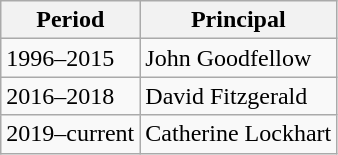<table class="wikitable">
<tr>
<th>Period</th>
<th>Principal</th>
</tr>
<tr>
<td>1996–2015</td>
<td>John Goodfellow</td>
</tr>
<tr>
<td>2016–2018</td>
<td>David Fitzgerald</td>
</tr>
<tr>
<td>2019–current</td>
<td>Catherine Lockhart</td>
</tr>
</table>
